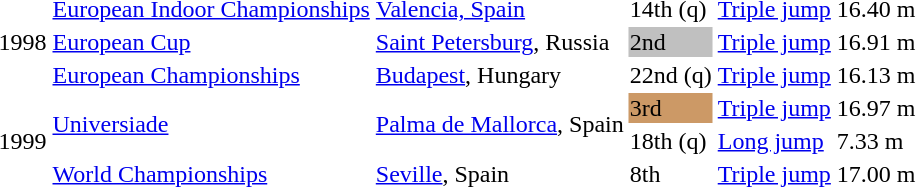<table>
<tr>
<td rowspan=3>1998</td>
<td><a href='#'>European Indoor Championships</a></td>
<td><a href='#'>Valencia, Spain</a></td>
<td>14th (q)</td>
<td><a href='#'>Triple jump</a></td>
<td>16.40 m</td>
</tr>
<tr>
<td><a href='#'>European Cup</a></td>
<td><a href='#'>Saint Petersburg</a>, Russia</td>
<td bgcolor=silver>2nd</td>
<td><a href='#'>Triple jump</a></td>
<td>16.91 m</td>
</tr>
<tr>
<td><a href='#'>European Championships</a></td>
<td><a href='#'>Budapest</a>, Hungary</td>
<td>22nd (q)</td>
<td><a href='#'>Triple jump</a></td>
<td>16.13 m</td>
</tr>
<tr>
<td rowspan=3>1999</td>
<td rowspan=2><a href='#'>Universiade</a></td>
<td rowspan=2><a href='#'>Palma de Mallorca</a>, Spain</td>
<td bgcolor=cc9966>3rd</td>
<td><a href='#'>Triple jump</a></td>
<td>16.97 m</td>
</tr>
<tr>
<td>18th (q)</td>
<td><a href='#'>Long jump</a></td>
<td>7.33 m</td>
</tr>
<tr>
<td><a href='#'>World Championships</a></td>
<td><a href='#'>Seville</a>, Spain</td>
<td>8th</td>
<td><a href='#'>Triple jump</a></td>
<td>17.00 m</td>
</tr>
</table>
